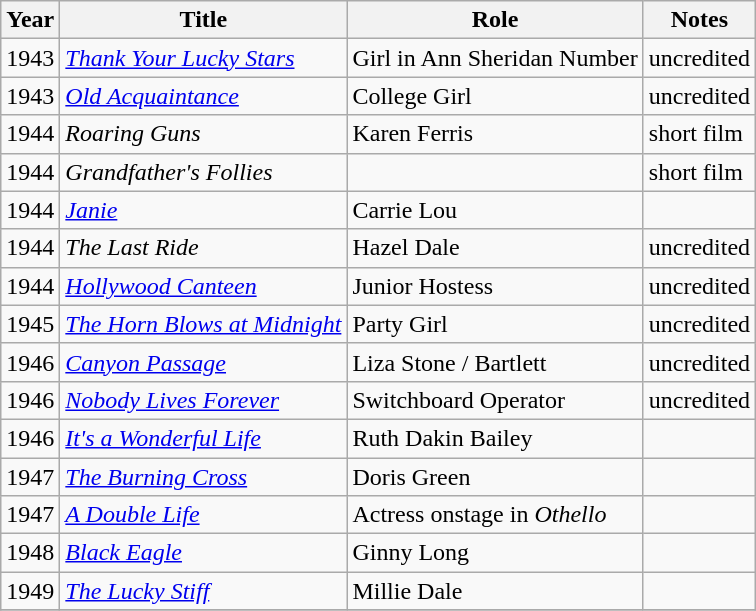<table class="wikitable sortable">
<tr>
<th>Year</th>
<th>Title</th>
<th>Role</th>
<th>Notes</th>
</tr>
<tr>
<td>1943</td>
<td><em><a href='#'>Thank Your Lucky Stars</a></em></td>
<td>Girl in Ann Sheridan Number</td>
<td>uncredited</td>
</tr>
<tr>
<td>1943</td>
<td><em><a href='#'>Old Acquaintance</a></em></td>
<td>College Girl</td>
<td>uncredited</td>
</tr>
<tr>
<td>1944</td>
<td><em>Roaring Guns</em></td>
<td>Karen Ferris</td>
<td>short film</td>
</tr>
<tr>
<td>1944</td>
<td><em>Grandfather's Follies</em></td>
<td></td>
<td>short film</td>
</tr>
<tr>
<td>1944</td>
<td><em><a href='#'>Janie</a></em></td>
<td>Carrie Lou</td>
<td></td>
</tr>
<tr>
<td>1944</td>
<td><em>The Last Ride</em></td>
<td>Hazel Dale</td>
<td>uncredited</td>
</tr>
<tr>
<td>1944</td>
<td><em><a href='#'>Hollywood Canteen</a></em></td>
<td>Junior Hostess</td>
<td>uncredited</td>
</tr>
<tr>
<td>1945</td>
<td><em><a href='#'>The Horn Blows at Midnight</a></em></td>
<td>Party Girl</td>
<td>uncredited</td>
</tr>
<tr>
<td>1946</td>
<td><em><a href='#'>Canyon Passage</a></em></td>
<td>Liza Stone / Bartlett</td>
<td>uncredited</td>
</tr>
<tr>
<td>1946</td>
<td><em><a href='#'>Nobody Lives Forever</a></em></td>
<td>Switchboard Operator</td>
<td>uncredited</td>
</tr>
<tr>
<td>1946</td>
<td><em><a href='#'>It's a Wonderful Life</a></em></td>
<td>Ruth Dakin Bailey</td>
<td></td>
</tr>
<tr>
<td>1947</td>
<td><em><a href='#'>The Burning Cross</a></em></td>
<td>Doris Green</td>
<td></td>
</tr>
<tr>
<td>1947</td>
<td><em><a href='#'>A Double Life</a></em></td>
<td>Actress onstage in <em>Othello</em></td>
<td></td>
</tr>
<tr>
<td>1948</td>
<td><em><a href='#'>Black Eagle</a></em></td>
<td>Ginny Long</td>
<td></td>
</tr>
<tr>
<td>1949</td>
<td><em><a href='#'>The Lucky Stiff</a></em></td>
<td>Millie Dale</td>
<td></td>
</tr>
<tr>
</tr>
</table>
